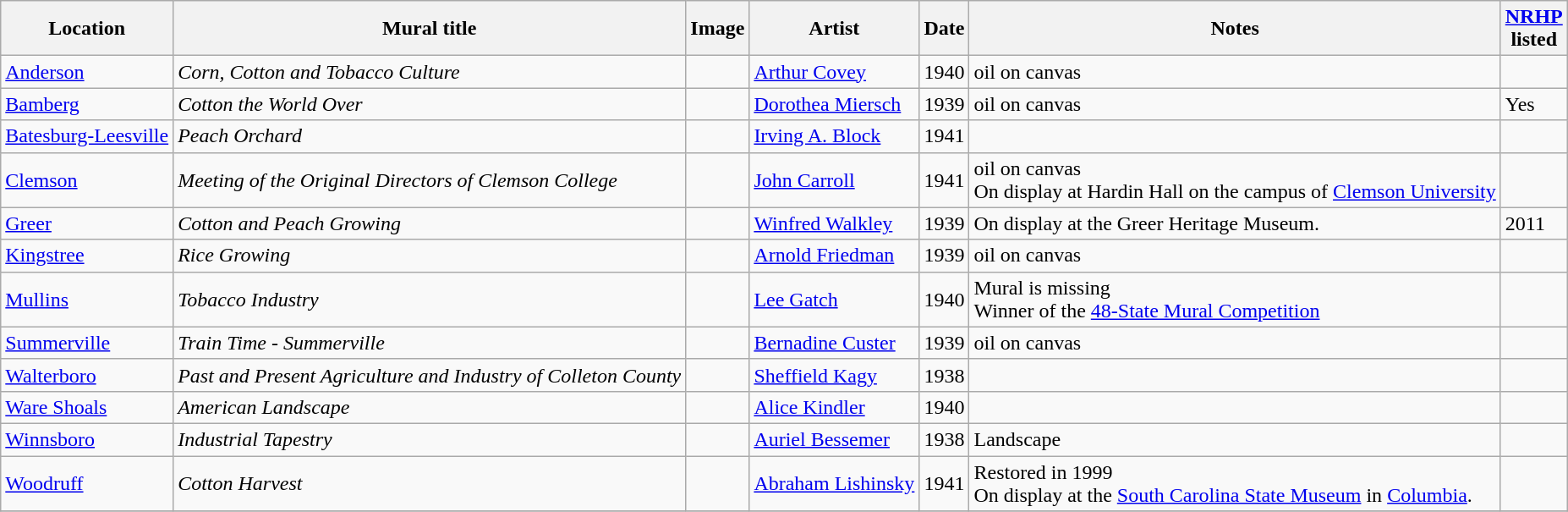<table class="wikitable sortable">
<tr>
<th>Location</th>
<th>Mural title</th>
<th>Image</th>
<th>Artist</th>
<th>Date</th>
<th>Notes</th>
<th><a href='#'>NRHP</a><br>listed</th>
</tr>
<tr>
<td><a href='#'>Anderson</a></td>
<td><em>Corn, Cotton and Tobacco Culture</em></td>
<td></td>
<td><a href='#'>Arthur Covey</a></td>
<td>1940</td>
<td>oil on canvas</td>
<td></td>
</tr>
<tr>
<td><a href='#'>Bamberg</a></td>
<td><em>Cotton the World Over</em></td>
<td></td>
<td><a href='#'>Dorothea Miersch</a></td>
<td>1939</td>
<td>oil on canvas</td>
<td>Yes</td>
</tr>
<tr>
<td><a href='#'>Batesburg-Leesville</a></td>
<td><em>Peach Orchard</em></td>
<td></td>
<td><a href='#'>Irving A. Block</a></td>
<td>1941</td>
<td></td>
<td></td>
</tr>
<tr>
<td><a href='#'>Clemson</a></td>
<td><em>Meeting of the Original Directors of Clemson College</em></td>
<td></td>
<td><a href='#'>John Carroll</a></td>
<td>1941</td>
<td>oil on canvas<br>On display at Hardin Hall on the campus of <a href='#'>Clemson University</a></td>
<td></td>
</tr>
<tr>
<td><a href='#'>Greer</a></td>
<td><em>Cotton and Peach Growing</em></td>
<td><br></td>
<td><a href='#'>Winfred Walkley</a></td>
<td>1939</td>
<td>On display at the Greer Heritage Museum.</td>
<td>2011</td>
</tr>
<tr>
<td><a href='#'>Kingstree</a></td>
<td><em>Rice Growing</em></td>
<td></td>
<td><a href='#'>Arnold Friedman</a></td>
<td>1939</td>
<td>oil on canvas</td>
<td></td>
</tr>
<tr>
<td><a href='#'>Mullins</a></td>
<td><em>Tobacco Industry</em></td>
<td></td>
<td><a href='#'>Lee Gatch</a></td>
<td>1940</td>
<td>Mural is missing<br>Winner of the <a href='#'>48-State Mural Competition</a></td>
<td></td>
</tr>
<tr>
<td><a href='#'>Summerville</a></td>
<td><em>Train Time - Summerville</em></td>
<td></td>
<td><a href='#'>Bernadine Custer</a></td>
<td>1939</td>
<td>oil on canvas</td>
<td></td>
</tr>
<tr>
<td><a href='#'>Walterboro</a></td>
<td><em>Past and Present Agriculture and Industry of Colleton County</em></td>
<td></td>
<td><a href='#'>Sheffield Kagy</a></td>
<td>1938</td>
<td></td>
<td></td>
</tr>
<tr>
<td><a href='#'>Ware Shoals</a></td>
<td><em>American Landscape</em></td>
<td></td>
<td><a href='#'>Alice Kindler</a></td>
<td>1940</td>
<td></td>
<td></td>
</tr>
<tr>
<td><a href='#'>Winnsboro</a></td>
<td><em>Industrial Tapestry</em></td>
<td></td>
<td><a href='#'>Auriel Bessemer</a></td>
<td>1938</td>
<td>Landscape</td>
<td></td>
</tr>
<tr>
<td><a href='#'>Woodruff</a></td>
<td><em>Cotton Harvest</em></td>
<td></td>
<td><a href='#'>Abraham Lishinsky</a></td>
<td>1941</td>
<td>Restored in 1999 <br>On display at the <a href='#'>South Carolina State Museum</a> in <a href='#'>Columbia</a>.</td>
<td></td>
</tr>
<tr>
</tr>
</table>
